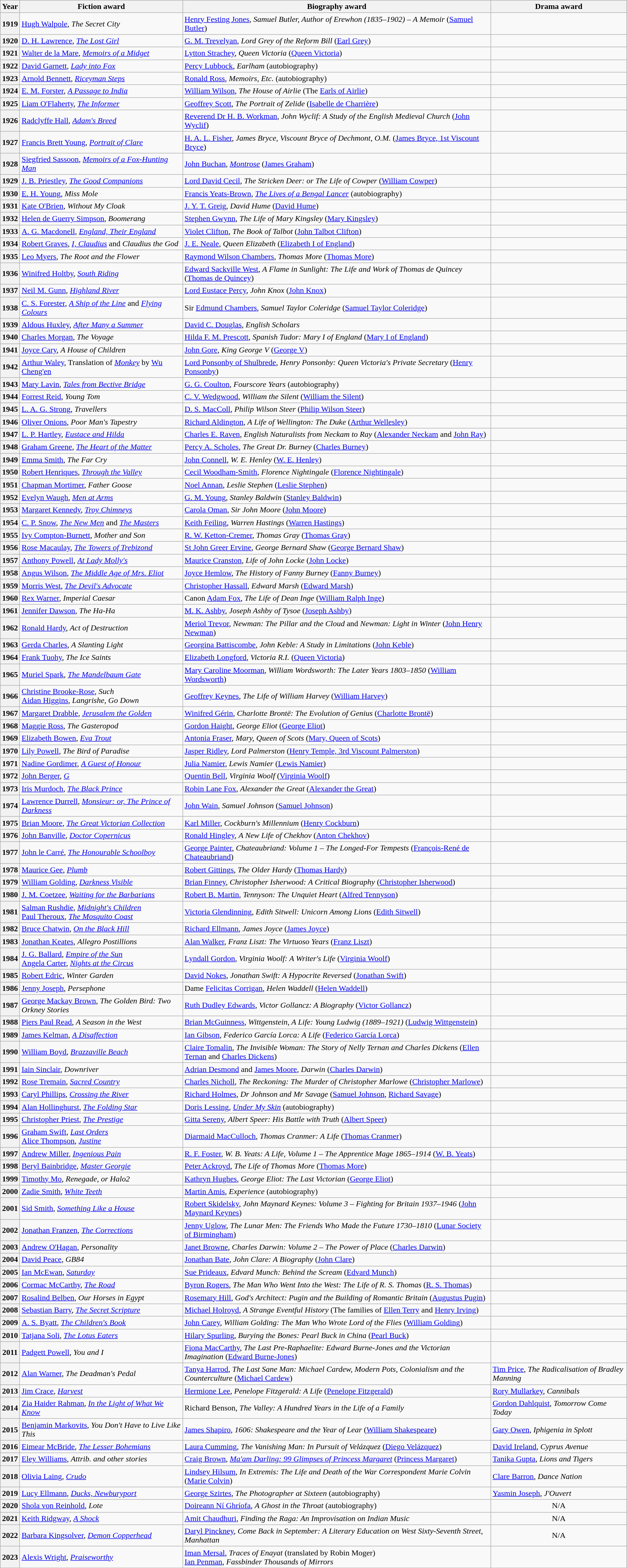<table class="wikitable" style="margin: 1em auto 1em auto">
<tr>
<th>Year</th>
<th>Fiction award</th>
<th>Biography award</th>
<th>Drama award</th>
</tr>
<tr>
<th>1919</th>
<td><a href='#'>Hugh Walpole</a>, <em>The Secret City</em></td>
<td><a href='#'>Henry Festing Jones</a>, <em>Samuel Butler, Author of Erewhon (1835–1902) – A Memoir</em> (<a href='#'>Samuel Butler</a>)</td>
<td></td>
</tr>
<tr>
<th>1920</th>
<td><a href='#'>D. H. Lawrence</a>, <em><a href='#'>The Lost Girl</a></em></td>
<td><a href='#'>G. M. Trevelyan</a>, <em>Lord Grey of the Reform Bill</em> (<a href='#'>Earl Grey</a>)</td>
<td></td>
</tr>
<tr>
<th>1921</th>
<td><a href='#'>Walter de la Mare</a>, <em><a href='#'>Memoirs of a Midget</a></em></td>
<td><a href='#'>Lytton Strachey</a>, <em>Queen Victoria</em> (<a href='#'>Queen Victoria</a>)</td>
<td></td>
</tr>
<tr>
<th>1922</th>
<td><a href='#'>David Garnett</a>, <em><a href='#'>Lady into Fox</a></em></td>
<td><a href='#'>Percy Lubbock</a>, <em>Earlham</em> (autobiography)</td>
<td></td>
</tr>
<tr>
<th>1923</th>
<td><a href='#'>Arnold Bennett</a>, <em><a href='#'>Riceyman Steps</a></em></td>
<td><a href='#'>Ronald Ross</a>, <em>Memoirs, Etc.</em> (autobiography)</td>
<td></td>
</tr>
<tr>
<th>1924</th>
<td><a href='#'>E. M. Forster</a>, <em><a href='#'>A Passage to India</a></em></td>
<td><a href='#'>William Wilson</a>, <em>The House of Airlie</em> (The <a href='#'>Earls of Airlie</a>)</td>
<td></td>
</tr>
<tr>
<th>1925</th>
<td><a href='#'>Liam O'Flaherty</a>, <em><a href='#'>The Informer</a></em></td>
<td><a href='#'>Geoffrey Scott</a>, <em>The Portrait of Zelide</em> (<a href='#'>Isabelle de Charrière</a>)</td>
<td></td>
</tr>
<tr>
<th>1926</th>
<td><a href='#'>Radclyffe Hall</a>, <em><a href='#'>Adam's Breed</a></em></td>
<td><a href='#'>Reverend Dr H. B. Workman</a>, <em>John Wyclif: A Study of the English Medieval Church</em> (<a href='#'>John Wyclif</a>)</td>
<td></td>
</tr>
<tr>
<th>1927</th>
<td><a href='#'>Francis Brett Young</a>, <em><a href='#'>Portrait of Clare</a></em></td>
<td><a href='#'>H. A. L. Fisher</a>, <em>James Bryce, Viscount Bryce of Dechmont, O.M.</em> (<a href='#'>James Bryce, 1st Viscount Bryce</a>)</td>
<td></td>
</tr>
<tr>
<th>1928</th>
<td><a href='#'>Siegfried Sassoon</a>, <em><a href='#'>Memoirs of a Fox-Hunting Man</a></em></td>
<td><a href='#'>John Buchan</a>, <em><a href='#'>Montrose</a></em> (<a href='#'>James Graham</a>)</td>
<td></td>
</tr>
<tr>
<th>1929</th>
<td><a href='#'>J. B. Priestley</a>, <em><a href='#'>The Good Companions</a></em></td>
<td><a href='#'>Lord David Cecil</a>, <em>The Stricken Deer: or The Life of Cowper</em> (<a href='#'>William Cowper</a>)</td>
<td></td>
</tr>
<tr>
<th>1930</th>
<td><a href='#'>E. H. Young</a>, <em>Miss Mole</em></td>
<td><a href='#'>Francis Yeats-Brown</a>, <em><a href='#'>The Lives of a Bengal Lancer</a></em> (autobiography)</td>
<td></td>
</tr>
<tr>
<th>1931</th>
<td><a href='#'>Kate O'Brien</a>, <em>Without My Cloak</em></td>
<td><a href='#'>J. Y. T. Greig</a>, <em>David Hume</em> (<a href='#'>David Hume</a>)</td>
<td></td>
</tr>
<tr>
<th>1932</th>
<td><a href='#'>Helen de Guerry Simpson</a>, <em>Boomerang</em></td>
<td><a href='#'>Stephen Gwynn</a>, <em>The Life of Mary Kingsley</em> (<a href='#'>Mary Kingsley</a>)</td>
<td></td>
</tr>
<tr>
<th>1933</th>
<td><a href='#'>A. G. Macdonell</a>, <em><a href='#'>England, Their England</a></em></td>
<td><a href='#'>Violet Clifton</a>, <em>The Book of Talbot</em> (<a href='#'>John Talbot Clifton</a>)</td>
<td></td>
</tr>
<tr>
<th>1934</th>
<td><a href='#'>Robert Graves</a>, <em><a href='#'>I, Claudius</a></em> and <em>Claudius the God</em></td>
<td><a href='#'>J. E. Neale</a>, <em>Queen Elizabeth</em> (<a href='#'>Elizabeth I of England</a>)</td>
<td></td>
</tr>
<tr>
<th>1935</th>
<td><a href='#'>Leo Myers</a>, <em>The Root and the Flower</em></td>
<td><a href='#'>Raymond Wilson Chambers</a>, <em>Thomas More</em> (<a href='#'>Thomas More</a>)</td>
<td></td>
</tr>
<tr>
<th>1936</th>
<td><a href='#'>Winifred Holtby</a>, <em><a href='#'>South Riding</a></em></td>
<td><a href='#'>Edward Sackville West</a>, <em>A Flame in Sunlight: The Life and Work of Thomas de Quincey</em> (<a href='#'>Thomas de Quincey</a>)</td>
<td></td>
</tr>
<tr>
<th>1937</th>
<td><a href='#'>Neil M. Gunn</a>, <em><a href='#'>Highland River</a></em></td>
<td><a href='#'>Lord Eustace Percy</a>, <em>John Knox</em> (<a href='#'>John Knox</a>)</td>
<td></td>
</tr>
<tr>
<th>1938</th>
<td><a href='#'>C. S. Forester</a>, <em><a href='#'>A Ship of the Line</a></em> and <em><a href='#'>Flying Colours</a></em></td>
<td>Sir <a href='#'>Edmund Chambers</a>, <em>Samuel Taylor Coleridge</em> (<a href='#'>Samuel Taylor Coleridge</a>)</td>
<td></td>
</tr>
<tr>
<th>1939</th>
<td><a href='#'>Aldous Huxley</a>, <em><a href='#'>After Many a Summer</a></em></td>
<td><a href='#'>David C. Douglas</a>, <em>English Scholars</em></td>
<td></td>
</tr>
<tr>
<th>1940</th>
<td><a href='#'>Charles Morgan</a>, <em>The Voyage</em></td>
<td><a href='#'>Hilda F. M. Prescott</a>, <em>Spanish Tudor: Mary I of England</em> (<a href='#'>Mary I of England</a>)</td>
<td></td>
</tr>
<tr>
<th>1941</th>
<td><a href='#'>Joyce Cary</a>, <em>A House of Children</em></td>
<td><a href='#'>John Gore</a>, <em>King George V</em> (<a href='#'>George V</a>)</td>
<td></td>
</tr>
<tr>
<th>1942</th>
<td><a href='#'>Arthur Waley</a>, Translation of <em><a href='#'>Monkey</a></em> by <a href='#'>Wu Cheng'en</a></td>
<td><a href='#'>Lord Ponsonby of Shulbrede</a>, <em>Henry Ponsonby: Queen Victoria's Private Secretary</em> (<a href='#'>Henry Ponsonby</a>)</td>
<td></td>
</tr>
<tr>
<th>1943</th>
<td><a href='#'>Mary Lavin</a>, <em><a href='#'>Tales from Bective Bridge</a></em></td>
<td><a href='#'>G. G. Coulton</a>, <em>Fourscore Years</em> (autobiography)</td>
<td></td>
</tr>
<tr>
<th>1944</th>
<td><a href='#'>Forrest Reid</a>, <em>Young Tom</em></td>
<td><a href='#'>C. V. Wedgwood</a>, <em>William the Silent</em> (<a href='#'>William the Silent</a>)</td>
<td></td>
</tr>
<tr>
<th>1945</th>
<td><a href='#'>L. A. G. Strong</a>, <em>Travellers</em></td>
<td><a href='#'>D. S. MacColl</a>, <em>Philip Wilson Steer</em> (<a href='#'>Philip Wilson Steer</a>)</td>
<td></td>
</tr>
<tr>
<th>1946</th>
<td><a href='#'>Oliver Onions</a>, <em>Poor Man's Tapestry</em></td>
<td><a href='#'>Richard Aldington</a>, <em>A Life of Wellington: The Duke</em> (<a href='#'>Arthur Wellesley</a>)</td>
<td></td>
</tr>
<tr>
<th>1947</th>
<td><a href='#'>L. P. Hartley</a>, <em><a href='#'>Eustace and Hilda</a></em></td>
<td><a href='#'>Charles E. Raven</a>, <em>English Naturalists from Neckam to Ray</em> (<a href='#'>Alexander Neckam</a> and <a href='#'>John Ray</a>)</td>
<td></td>
</tr>
<tr>
<th>1948</th>
<td><a href='#'>Graham Greene</a>, <em><a href='#'>The Heart of the Matter</a></em></td>
<td><a href='#'>Percy A. Scholes</a>, <em>The Great Dr. Burney</em> (<a href='#'>Charles Burney</a>)</td>
<td></td>
</tr>
<tr>
<th>1949</th>
<td><a href='#'>Emma Smith</a>, <em>The Far Cry</em></td>
<td><a href='#'>John Connell</a>, <em>W. E. Henley</em> (<a href='#'>W. E. Henley</a>)</td>
<td></td>
</tr>
<tr>
<th>1950</th>
<td><a href='#'>Robert Henriques</a>, <em><a href='#'>Through the Valley</a></em></td>
<td><a href='#'>Cecil Woodham-Smith</a>, <em>Florence Nightingale</em> (<a href='#'>Florence Nightingale</a>)</td>
<td></td>
</tr>
<tr>
<th>1951</th>
<td><a href='#'>Chapman Mortimer</a>, <em>Father Goose</em></td>
<td><a href='#'>Noel Annan</a>, <em>Leslie Stephen</em> (<a href='#'>Leslie Stephen</a>)</td>
<td></td>
</tr>
<tr>
<th>1952</th>
<td><a href='#'>Evelyn Waugh</a>, <em><a href='#'>Men at Arms</a></em></td>
<td><a href='#'>G. M. Young</a>, <em>Stanley Baldwin</em> (<a href='#'>Stanley Baldwin</a>)</td>
<td></td>
</tr>
<tr>
<th>1953</th>
<td><a href='#'>Margaret Kennedy</a>, <em><a href='#'>Troy Chimneys</a></em></td>
<td><a href='#'>Carola Oman</a>, <em>Sir John Moore</em> (<a href='#'>John Moore</a>)</td>
<td></td>
</tr>
<tr>
<th>1954</th>
<td><a href='#'>C. P. Snow</a>, <em><a href='#'>The New Men</a></em> and <em><a href='#'>The Masters</a></em></td>
<td><a href='#'>Keith Feiling</a>, <em>Warren Hastings</em> (<a href='#'>Warren Hastings</a>)</td>
<td></td>
</tr>
<tr>
<th>1955</th>
<td><a href='#'>Ivy Compton-Burnett</a>, <em>Mother and Son</em></td>
<td><a href='#'>R. W. Ketton-Cremer</a>, <em>Thomas Gray</em> (<a href='#'>Thomas Gray</a>)</td>
<td></td>
</tr>
<tr>
<th>1956</th>
<td><a href='#'>Rose Macaulay</a>, <em><a href='#'>The Towers of Trebizond</a></em></td>
<td><a href='#'>St John Greer Ervine</a>, <em>George Bernard Shaw</em> (<a href='#'>George Bernard Shaw</a>)</td>
<td></td>
</tr>
<tr>
<th>1957</th>
<td><a href='#'>Anthony Powell</a>, <em><a href='#'>At Lady Molly's</a></em></td>
<td><a href='#'>Maurice Cranston</a>, <em>Life of John Locke</em> (<a href='#'>John Locke</a>)</td>
<td></td>
</tr>
<tr>
<th>1958</th>
<td><a href='#'>Angus Wilson</a>, <em><a href='#'>The Middle Age of Mrs. Eliot</a></em></td>
<td><a href='#'>Joyce Hemlow</a>, <em>The History of Fanny Burney</em> (<a href='#'>Fanny Burney</a>)</td>
<td></td>
</tr>
<tr>
<th>1959</th>
<td><a href='#'>Morris West</a>, <em><a href='#'>The Devil's Advocate</a></em></td>
<td><a href='#'>Christopher Hassall</a>, <em>Edward Marsh</em> (<a href='#'>Edward Marsh</a>)</td>
<td></td>
</tr>
<tr>
<th>1960</th>
<td><a href='#'>Rex Warner</a>, <em>Imperial Caesar</em></td>
<td>Canon <a href='#'>Adam Fox</a>, <em>The Life of Dean Inge</em> (<a href='#'>William Ralph Inge</a>)</td>
<td></td>
</tr>
<tr>
<th>1961</th>
<td><a href='#'>Jennifer Dawson</a>, <em>The Ha-Ha</em></td>
<td><a href='#'>M. K. Ashby</a>, <em>Joseph Ashby of Tysoe</em> (<a href='#'>Joseph Ashby</a>)</td>
<td></td>
</tr>
<tr>
<th>1962</th>
<td><a href='#'>Ronald Hardy</a>, <em>Act of Destruction</em></td>
<td><a href='#'>Meriol Trevor</a>, <em>Newman: The Pillar and the Cloud</em> and <em>Newman: Light in Winter</em> (<a href='#'>John Henry Newman</a>)</td>
<td></td>
</tr>
<tr>
<th>1963</th>
<td><a href='#'>Gerda Charles</a>, <em>A Slanting Light</em></td>
<td><a href='#'>Georgina Battiscombe</a>, <em>John Keble: A Study in Limitations</em> (<a href='#'>John Keble</a>)</td>
<td></td>
</tr>
<tr>
<th>1964</th>
<td><a href='#'>Frank Tuohy</a>, <em>The Ice Saints</em></td>
<td><a href='#'>Elizabeth Longford</a>, <em>Victoria R.I.</em> (<a href='#'>Queen Victoria</a>)</td>
<td></td>
</tr>
<tr>
<th>1965</th>
<td><a href='#'>Muriel Spark</a>, <em><a href='#'>The Mandelbaum Gate</a></em></td>
<td><a href='#'>Mary Caroline Moorman</a>, <em>William Wordsworth: The Later Years 1803–1850</em> (<a href='#'>William Wordsworth</a>)</td>
<td></td>
</tr>
<tr>
<th>1966</th>
<td><a href='#'>Christine Brooke-Rose</a>, <em>Such</em><br><a href='#'>Aidan Higgins</a>, <em>Langrishe, Go Down</em></td>
<td><a href='#'>Geoffrey Keynes</a>, <em>The Life of William Harvey</em> (<a href='#'>William Harvey</a>)</td>
<td></td>
</tr>
<tr>
<th>1967</th>
<td><a href='#'>Margaret Drabble</a>, <em><a href='#'>Jerusalem the Golden</a></em></td>
<td><a href='#'>Winifred Gérin</a>, <em>Charlotte Brontë: The Evolution of Genius</em> (<a href='#'>Charlotte Brontë</a>)</td>
<td></td>
</tr>
<tr>
<th>1968</th>
<td><a href='#'>Maggie Ross</a>, <em>The Gasteropod</em></td>
<td><a href='#'>Gordon Haight</a>, <em>George Eliot</em> (<a href='#'>George Eliot</a>)</td>
<td></td>
</tr>
<tr>
<th>1969</th>
<td><a href='#'>Elizabeth Bowen</a>, <em><a href='#'>Eva Trout</a></em></td>
<td><a href='#'>Antonia Fraser</a>, <em>Mary, Queen of Scots</em> (<a href='#'>Mary, Queen of Scots</a>)</td>
<td></td>
</tr>
<tr>
<th>1970</th>
<td><a href='#'>Lily Powell</a>, <em>The Bird of Paradise</em></td>
<td><a href='#'>Jasper Ridley</a>, <em>Lord Palmerston</em> (<a href='#'>Henry Temple, 3rd Viscount Palmerston</a>)</td>
<td></td>
</tr>
<tr>
<th>1971</th>
<td><a href='#'>Nadine Gordimer</a>, <em><a href='#'>A Guest of Honour</a></em></td>
<td><a href='#'>Julia Namier</a>, <em>Lewis Namier</em> (<a href='#'>Lewis Namier</a>)</td>
<td></td>
</tr>
<tr>
<th>1972</th>
<td><a href='#'>John Berger</a>, <em><a href='#'>G</a></em></td>
<td><a href='#'>Quentin Bell</a>, <em>Virginia Woolf</em> (<a href='#'>Virginia Woolf</a>)</td>
<td></td>
</tr>
<tr>
<th>1973</th>
<td><a href='#'>Iris Murdoch</a>, <em><a href='#'>The Black Prince</a></em></td>
<td><a href='#'>Robin Lane Fox</a>, <em>Alexander the Great</em> (<a href='#'>Alexander the Great</a>)</td>
<td></td>
</tr>
<tr>
<th>1974</th>
<td><a href='#'>Lawrence Durrell</a>, <em><a href='#'>Monsieur: or, The Prince of Darkness</a></em></td>
<td><a href='#'>John Wain</a>, <em>Samuel Johnson</em> (<a href='#'>Samuel Johnson</a>)</td>
<td></td>
</tr>
<tr>
<th>1975</th>
<td><a href='#'>Brian Moore</a>, <em><a href='#'>The Great Victorian Collection</a></em></td>
<td><a href='#'>Karl Miller</a>, <em>Cockburn's Millennium</em> (<a href='#'>Henry Cockburn</a>)</td>
<td></td>
</tr>
<tr>
<th>1976</th>
<td><a href='#'>John Banville</a>, <em><a href='#'>Doctor Copernicus</a></em></td>
<td><a href='#'>Ronald Hingley</a>, <em>A New Life of Chekhov</em> (<a href='#'>Anton Chekhov</a>)</td>
<td></td>
</tr>
<tr>
<th>1977</th>
<td><a href='#'>John le Carré</a>, <em><a href='#'>The Honourable Schoolboy</a></em></td>
<td><a href='#'>George Painter</a>, <em>Chateaubriand: Volume 1 – The Longed-For Tempests</em> (<a href='#'>François-René de Chateaubriand</a>)</td>
<td></td>
</tr>
<tr>
<th>1978</th>
<td><a href='#'>Maurice Gee</a>, <em><a href='#'>Plumb</a></em></td>
<td><a href='#'>Robert Gittings</a>, <em>The Older Hardy</em> (<a href='#'>Thomas Hardy</a>)</td>
<td></td>
</tr>
<tr>
<th>1979</th>
<td><a href='#'>William Golding</a>, <em><a href='#'>Darkness Visible</a></em></td>
<td><a href='#'>Brian Finney</a>, <em>Christopher Isherwood: A Critical Biography</em> (<a href='#'>Christopher Isherwood</a>)</td>
<td></td>
</tr>
<tr>
<th>1980</th>
<td><a href='#'>J. M. Coetzee</a>, <em><a href='#'>Waiting for the Barbarians</a></em></td>
<td><a href='#'>Robert B. Martin</a>, <em>Tennyson: The Unquiet Heart</em> (<a href='#'>Alfred Tennyson</a>)</td>
<td></td>
</tr>
<tr>
<th>1981</th>
<td><a href='#'>Salman Rushdie</a>, <em><a href='#'>Midnight's Children</a></em><br><a href='#'>Paul Theroux</a>, <em><a href='#'>The Mosquito Coast</a></em></td>
<td><a href='#'>Victoria Glendinning</a>, <em>Edith Sitwell: Unicorn Among Lions</em> (<a href='#'>Edith Sitwell</a>)</td>
<td></td>
</tr>
<tr>
<th>1982</th>
<td><a href='#'>Bruce Chatwin</a>, <em><a href='#'>On the Black Hill</a></em></td>
<td><a href='#'>Richard Ellmann</a>, <em>James Joyce</em> (<a href='#'>James Joyce</a>)</td>
<td></td>
</tr>
<tr>
<th>1983</th>
<td><a href='#'>Jonathan Keates</a>, <em>Allegro Postillions</em></td>
<td><a href='#'>Alan Walker</a>, <em>Franz Liszt: The Virtuoso Years</em> (<a href='#'>Franz Liszt</a>)</td>
<td></td>
</tr>
<tr>
<th>1984</th>
<td><a href='#'>J. G. Ballard</a>, <em><a href='#'>Empire of the Sun</a></em><br><a href='#'>Angela Carter</a>, <em><a href='#'>Nights at the Circus</a></em></td>
<td><a href='#'>Lyndall Gordon</a>, <em>Virginia Woolf: A Writer's Life</em> (<a href='#'>Virginia Woolf</a>)</td>
<td></td>
</tr>
<tr>
<th>1985</th>
<td><a href='#'>Robert Edric</a>, <em>Winter Garden</em></td>
<td><a href='#'>David Nokes</a>, <em>Jonathan Swift: A Hypocrite Reversed</em> (<a href='#'>Jonathan Swift</a>)</td>
<td></td>
</tr>
<tr>
<th>1986</th>
<td><a href='#'>Jenny Joseph</a>, <em>Persephone</em></td>
<td>Dame <a href='#'>Felicitas Corrigan</a>, <em>Helen Waddell</em> (<a href='#'>Helen Waddell</a>)</td>
<td></td>
</tr>
<tr>
<th>1987</th>
<td><a href='#'>George Mackay Brown</a>, <em>The Golden Bird: Two Orkney Stories</em></td>
<td><a href='#'>Ruth Dudley Edwards</a>, <em>Victor Gollancz: A Biography</em> (<a href='#'>Victor Gollancz</a>)</td>
<td></td>
</tr>
<tr>
<th>1988</th>
<td><a href='#'>Piers Paul Read</a>, <em>A Season in the West</em></td>
<td><a href='#'>Brian McGuinness</a>, <em>Wittgenstein, A Life: Young Ludwig (1889–1921)</em> (<a href='#'>Ludwig Wittgenstein</a>)</td>
<td></td>
</tr>
<tr>
<th>1989</th>
<td><a href='#'>James Kelman</a>, <em><a href='#'>A Disaffection</a></em></td>
<td><a href='#'>Ian Gibson</a>, <em>Federico García Lorca: A Life</em> (<a href='#'>Federico García Lorca</a>)</td>
<td></td>
</tr>
<tr>
<th>1990</th>
<td><a href='#'>William Boyd</a>, <em><a href='#'>Brazzaville Beach</a></em></td>
<td><a href='#'>Claire Tomalin</a>, <em>The Invisible Woman: The Story of Nelly Ternan and Charles Dickens</em> (<a href='#'>Ellen Ternan</a> and <a href='#'>Charles Dickens</a>)</td>
<td></td>
</tr>
<tr>
<th>1991</th>
<td><a href='#'>Iain Sinclair</a>, <em>Downriver</em></td>
<td><a href='#'>Adrian Desmond</a> and <a href='#'>James Moore</a>, <em>Darwin</em> (<a href='#'>Charles Darwin</a>)</td>
<td></td>
</tr>
<tr>
<th>1992</th>
<td><a href='#'>Rose Tremain</a>, <em><a href='#'>Sacred Country</a></em></td>
<td><a href='#'>Charles Nicholl</a>, <em>The Reckoning: The Murder of Christopher Marlowe</em> (<a href='#'>Christopher Marlowe</a>)</td>
<td></td>
</tr>
<tr>
<th>1993</th>
<td><a href='#'>Caryl Phillips</a>, <em><a href='#'>Crossing the River</a></em></td>
<td><a href='#'>Richard Holmes</a>, <em>Dr Johnson and Mr Savage</em> (<a href='#'>Samuel Johnson</a>, <a href='#'>Richard Savage</a>)</td>
<td></td>
</tr>
<tr>
<th>1994</th>
<td><a href='#'>Alan Hollinghurst</a>, <em><a href='#'>The Folding Star</a></em></td>
<td><a href='#'>Doris Lessing</a>, <em><a href='#'>Under My Skin</a></em> (autobiography)</td>
<td></td>
</tr>
<tr>
<th>1995</th>
<td><a href='#'>Christopher Priest</a>, <em><a href='#'>The Prestige</a></em></td>
<td><a href='#'>Gitta Sereny</a>, <em>Albert Speer: His Battle with Truth</em> (<a href='#'>Albert Speer</a>)</td>
<td></td>
</tr>
<tr>
<th>1996</th>
<td><a href='#'>Graham Swift</a>, <em><a href='#'>Last Orders</a></em><br><a href='#'>Alice Thompson</a>, <em><a href='#'>Justine</a></em></td>
<td><a href='#'>Diarmaid MacCulloch</a>, <em>Thomas Cranmer: A Life</em> (<a href='#'>Thomas Cranmer</a>)</td>
<td></td>
</tr>
<tr>
<th>1997</th>
<td><a href='#'>Andrew Miller</a>, <em><a href='#'>Ingenious Pain</a></em></td>
<td><a href='#'>R. F. Foster</a>, <em>W. B. Yeats: A Life, Volume 1 – The Apprentice Mage 1865–1914</em> (<a href='#'>W. B. Yeats</a>)</td>
<td></td>
</tr>
<tr>
<th>1998</th>
<td><a href='#'>Beryl Bainbridge</a>, <em><a href='#'>Master Georgie</a></em></td>
<td><a href='#'>Peter Ackroyd</a>, <em>The Life of Thomas More</em> (<a href='#'>Thomas More</a>)</td>
<td></td>
</tr>
<tr>
<th>1999</th>
<td><a href='#'>Timothy Mo</a>, <em>Renegade, or Halo2</em></td>
<td><a href='#'>Kathryn Hughes</a>, <em>George Eliot: The Last Victorian</em> (<a href='#'>George Eliot</a>)</td>
<td></td>
</tr>
<tr>
<th>2000</th>
<td><a href='#'>Zadie Smith</a>, <em><a href='#'>White Teeth</a></em></td>
<td><a href='#'>Martin Amis</a>, <em>Experience</em> (autobiography)</td>
<td></td>
</tr>
<tr>
<th>2001</th>
<td><a href='#'>Sid Smith</a>, <em><a href='#'>Something Like a House</a></em></td>
<td><a href='#'>Robert Skidelsky</a>, <em>John Maynard Keynes: Volume 3 – Fighting for Britain 1937–1946</em> (<a href='#'>John Maynard Keynes</a>)</td>
<td></td>
</tr>
<tr>
<th>2002</th>
<td><a href='#'>Jonathan Franzen</a>, <em><a href='#'>The Corrections</a></em></td>
<td><a href='#'>Jenny Uglow</a>, <em>The Lunar Men: The Friends Who Made the Future 1730–1810</em> (<a href='#'>Lunar Society of Birmingham</a>)</td>
<td></td>
</tr>
<tr>
<th>2003</th>
<td><a href='#'>Andrew O'Hagan</a>, <em>Personality</em></td>
<td><a href='#'>Janet Browne</a>, <em>Charles Darwin: Volume 2 – The Power of Place</em> (<a href='#'>Charles Darwin</a>)</td>
<td></td>
</tr>
<tr>
<th>2004</th>
<td><a href='#'>David Peace</a>, <em>GB84</em></td>
<td><a href='#'>Jonathan Bate</a>, <em>John Clare: A Biography</em> (<a href='#'>John Clare</a>)</td>
<td></td>
</tr>
<tr>
<th>2005</th>
<td><a href='#'>Ian McEwan</a>, <em><a href='#'>Saturday</a></em></td>
<td><a href='#'>Sue Prideaux</a>, <em>Edvard Munch: Behind the Scream</em> (<a href='#'>Edvard Munch</a>)</td>
<td></td>
</tr>
<tr>
<th>2006</th>
<td><a href='#'>Cormac McCarthy</a>, <em><a href='#'>The Road</a></em></td>
<td><a href='#'>Byron Rogers</a>, <em>The Man Who Went Into the West: The Life of R. S. Thomas</em> (<a href='#'>R. S. Thomas</a>)</td>
<td></td>
</tr>
<tr>
<th>2007</th>
<td><a href='#'>Rosalind Belben</a>, <em>Our Horses in Egypt</em></td>
<td><a href='#'>Rosemary Hill</a>, <em>God's Architect: Pugin and the Building of Romantic Britain</em> (<a href='#'>Augustus Pugin</a>)</td>
<td></td>
</tr>
<tr>
<th>2008</th>
<td><a href='#'>Sebastian Barry</a>, <em><a href='#'>The Secret Scripture</a></em></td>
<td><a href='#'>Michael Holroyd</a>, <em>A Strange Eventful History</em> (The families of <a href='#'>Ellen Terry</a> and <a href='#'>Henry Irving</a>)</td>
<td></td>
</tr>
<tr>
<th>2009</th>
<td><a href='#'>A. S. Byatt</a>, <em><a href='#'>The Children's Book</a></em></td>
<td><a href='#'>John Carey</a>, <em>William Golding: The Man Who Wrote Lord of the Flies</em> (<a href='#'>William Golding</a>)</td>
<td></td>
</tr>
<tr>
<th>2010</th>
<td><a href='#'>Tatjana Soli</a>, <em><a href='#'>The Lotus Eaters</a></em></td>
<td><a href='#'>Hilary Spurling</a>, <em>Burying the Bones: Pearl Buck in China</em> (<a href='#'>Pearl Buck</a>)</td>
<td></td>
</tr>
<tr>
<th>2011</th>
<td><a href='#'>Padgett Powell</a>, <em>You and I</em></td>
<td><a href='#'>Fiona MacCarthy</a>, <em>The Last Pre-Raphaelite: Edward Burne-Jones and the Victorian Imagination</em> (<a href='#'>Edward Burne-Jones</a>)</td>
<td></td>
</tr>
<tr>
<th>2012</th>
<td><a href='#'>Alan Warner</a>, <em>The Deadman's Pedal</em></td>
<td><a href='#'>Tanya Harrod</a>, <em>The Last Sane Man: Michael Cardew, Modern Pots, Colonialism and the Counterculture</em> (<a href='#'>Michael Cardew</a>)</td>
<td><a href='#'>Tim Price</a>, <em>The Radicalisation of Bradley Manning</em></td>
</tr>
<tr>
<th>2013</th>
<td><a href='#'>Jim Crace</a>, <em><a href='#'>Harvest</a></em></td>
<td><a href='#'>Hermione Lee</a>, <em>Penelope Fitzgerald: A Life</em> (<a href='#'>Penelope Fitzgerald</a>)</td>
<td><a href='#'>Rory Mullarkey</a>, <em>Cannibals</em></td>
</tr>
<tr>
<th>2014</th>
<td><a href='#'>Zia Haider Rahman</a>, <em><a href='#'>In the Light of What We Know</a></em></td>
<td>Richard Benson, <em>The Valley: A Hundred Years in the Life of a Family</em></td>
<td><a href='#'>Gordon Dahlquist</a>, <em>Tomorrow Come Today</em></td>
</tr>
<tr>
<th>2015</th>
<td><a href='#'>Benjamin Markovits</a>, <em>You Don't Have to Live Like This</em></td>
<td><a href='#'>James Shapiro</a>, <em>1606: Shakespeare and the Year of Lear</em> (<a href='#'>William Shakespeare</a>)</td>
<td><a href='#'>Gary Owen</a>, <em>Iphigenia in Splott</em></td>
</tr>
<tr>
<th>2016</th>
<td><a href='#'>Eimear McBride</a>, <em><a href='#'>The Lesser Bohemians</a></em></td>
<td><a href='#'>Laura Cumming</a>, <em>The Vanishing Man: In Pursuit of Velázquez</em> (<a href='#'>Diego Velázquez</a>)</td>
<td><a href='#'>David Ireland</a>, <em>Cyprus Avenue</em></td>
</tr>
<tr>
<th>2017</th>
<td><a href='#'>Eley Williams</a>, <em>Attrib. and other stories</em></td>
<td><a href='#'>Craig Brown</a>, <em><a href='#'>Ma'am Darling: 99 Glimpses of Princess Margaret</a></em> (<a href='#'>Princess Margaret</a>)</td>
<td><a href='#'>Tanika Gupta</a>, <em>Lions and Tigers</em></td>
</tr>
<tr>
<th>2018</th>
<td><a href='#'>Olivia Laing</a>, <em><a href='#'>Crudo</a></em></td>
<td><a href='#'>Lindsey Hilsum</a>, <em>In Extremis: The Life and Death of the War Correspondent Marie Colvin</em> (<a href='#'>Marie Colvin</a>)</td>
<td><a href='#'>Clare Barron</a>, <em>Dance Nation</em></td>
</tr>
<tr>
<th>2019</th>
<td><a href='#'>Lucy Ellmann</a>, <em><a href='#'>Ducks, Newburyport</a></em></td>
<td><a href='#'>George Szirtes</a>, <em>The Photographer at Sixteen</em> (autobiography)</td>
<td><a href='#'>Yasmin Joseph</a>, <em>J'Ouvert</em></td>
</tr>
<tr>
<th>2020</th>
<td><a href='#'>Shola von Reinhold</a>, <em>Lote</em></td>
<td><a href='#'>Doireann Ní Ghríofa</a>, <em>A Ghost in the Throat</em> (autobiography)</td>
<td align="center">N/A</td>
</tr>
<tr>
<th>2021</th>
<td><a href='#'>Keith Ridgway</a>, <em><a href='#'>A Shock</a></em></td>
<td><a href='#'>Amit Chaudhuri</a>, <em>Finding the Raga: An Improvisation on Indian Music</em></td>
<td align="center">N/A</td>
</tr>
<tr>
<th>2022</th>
<td><a href='#'>Barbara Kingsolver</a>, <em><a href='#'>Demon Copperhead</a></em></td>
<td><a href='#'>Daryl Pinckney</a>, <em>Come Back in September: A Literary Education on West Sixty-Seventh Street, Manhattan</em></td>
<td align="center">N/A</td>
</tr>
<tr>
<th>2023</th>
<td><a href='#'>Alexis Wright</a>, <em><a href='#'>Praiseworthy</a></em></td>
<td><a href='#'>Iman Mersal</a>, <em>Traces of Enayat</em> (translated by Robin Moger) <br><a href='#'>Ian Penman</a>, <em>Fassbinder Thousands of Mirrors</em></td>
<td></td>
</tr>
</table>
